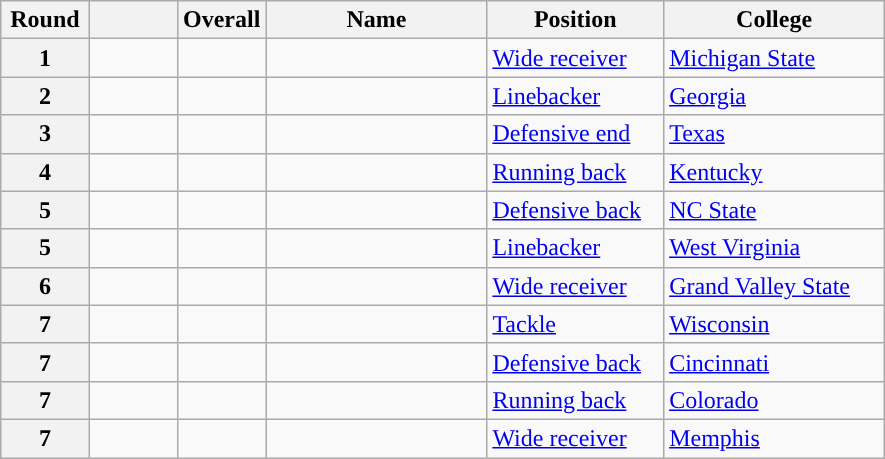<table class="wikitable sortable">
<tr>
<th scope="col" style="width: 10%;">Round</th>
<th scope="col" style="width: 10%;"></th>
<th scope="col" style="width: 10%;">Overall</th>
<th scope="col" style="width: 25%;">Name</th>
<th scope="col" style="width: 20%;">Position</th>
<th scope="col" style="width: 25%;">College</th>
</tr>
<tr>
<th scope="row">1</th>
<td></td>
<td></td>
<td></td>
<td><a href='#'>Wide receiver</a></td>
<td><a href='#'>Michigan State</a></td>
</tr>
<tr>
<th scope="row">2</th>
<td></td>
<td></td>
<td></td>
<td><a href='#'>Linebacker</a></td>
<td><a href='#'>Georgia</a></td>
</tr>
<tr>
<th scope="row">3</th>
<td></td>
<td></td>
<td></td>
<td><a href='#'>Defensive end</a></td>
<td><a href='#'>Texas</a></td>
</tr>
<tr>
<th scope="row">4</th>
<td></td>
<td></td>
<td></td>
<td><a href='#'>Running back</a></td>
<td><a href='#'>Kentucky</a></td>
</tr>
<tr>
<th scope="row">5</th>
<td></td>
<td></td>
<td></td>
<td><a href='#'>Defensive back</a></td>
<td><a href='#'>NC State</a></td>
</tr>
<tr>
<th scope="row">5</th>
<td></td>
<td></td>
<td></td>
<td><a href='#'>Linebacker</a></td>
<td><a href='#'>West Virginia</a></td>
</tr>
<tr>
<th scope="row">6</th>
<td></td>
<td></td>
<td></td>
<td><a href='#'>Wide receiver</a></td>
<td><a href='#'>Grand Valley State</a></td>
</tr>
<tr>
<th scope="row">7</th>
<td></td>
<td></td>
<td></td>
<td><a href='#'>Tackle</a></td>
<td><a href='#'>Wisconsin</a></td>
</tr>
<tr>
<th scope="row">7</th>
<td></td>
<td></td>
<td></td>
<td><a href='#'>Defensive back</a></td>
<td><a href='#'>Cincinnati</a></td>
</tr>
<tr>
<th scope="row">7</th>
<td></td>
<td></td>
<td></td>
<td><a href='#'>Running back</a></td>
<td><a href='#'>Colorado</a></td>
</tr>
<tr>
<th scope="row">7</th>
<td></td>
<td></td>
<td></td>
<td><a href='#'>Wide receiver</a></td>
<td><a href='#'>Memphis</a></td>
</tr>
</table>
